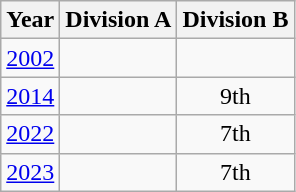<table class="wikitable" style="text-align:center">
<tr>
<th>Year</th>
<th>Division A</th>
<th>Division B</th>
</tr>
<tr>
<td><a href='#'>2002</a></td>
<td></td>
<td></td>
</tr>
<tr>
<td><a href='#'>2014</a></td>
<td></td>
<td>9th</td>
</tr>
<tr>
<td><a href='#'>2022</a></td>
<td></td>
<td>7th</td>
</tr>
<tr>
<td><a href='#'>2023</a></td>
<td></td>
<td>7th</td>
</tr>
</table>
